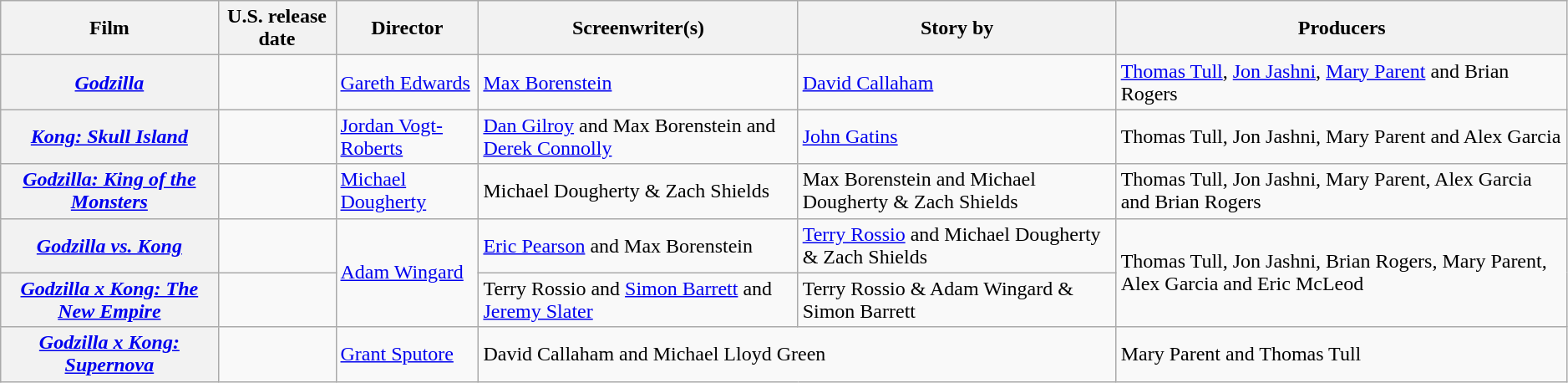<table class="wikitable plainrowheaders defaultcenter col2left" style="width: 99%;">
<tr>
<th scope="col">Film</th>
<th scope="col">U.S. release date</th>
<th scope="col">Director</th>
<th scope="col">Screenwriter(s)</th>
<th scope="col">Story by</th>
<th scope="col">Producers</th>
</tr>
<tr>
<th scope="row"><em><a href='#'>Godzilla</a></em></th>
<td></td>
<td><a href='#'>Gareth Edwards</a></td>
<td><a href='#'>Max Borenstein</a></td>
<td><a href='#'>David Callaham</a></td>
<td><a href='#'>Thomas Tull</a>, <a href='#'>Jon Jashni</a>, <a href='#'>Mary Parent</a> and Brian Rogers</td>
</tr>
<tr>
<th scope="row"><em><a href='#'>Kong: Skull Island</a></em></th>
<td></td>
<td><a href='#'>Jordan Vogt-Roberts</a></td>
<td><a href='#'>Dan Gilroy</a> and Max Borenstein and <a href='#'>Derek Connolly</a></td>
<td><a href='#'>John Gatins</a></td>
<td>Thomas Tull, Jon Jashni, Mary Parent and Alex Garcia</td>
</tr>
<tr>
<th scope="row"><em><a href='#'>Godzilla: King of the Monsters</a></em></th>
<td></td>
<td><a href='#'>Michael Dougherty</a></td>
<td>Michael Dougherty & Zach Shields</td>
<td>Max Borenstein and Michael Dougherty & Zach Shields</td>
<td>Thomas Tull, Jon Jashni, Mary Parent, Alex Garcia and Brian Rogers</td>
</tr>
<tr>
<th scope="row"><em><a href='#'>Godzilla vs. Kong</a></em></th>
<td></td>
<td rowspan="2"><a href='#'>Adam Wingard</a></td>
<td><a href='#'>Eric Pearson</a> and Max Borenstein</td>
<td><a href='#'>Terry Rossio</a> and Michael Dougherty & Zach Shields</td>
<td rowspan=2>Thomas Tull, Jon Jashni, Brian Rogers, Mary Parent, Alex Garcia and Eric McLeod</td>
</tr>
<tr>
<th scope="row"><em><a href='#'>Godzilla x Kong: The New Empire</a></em></th>
<td></td>
<td>Terry Rossio and <a href='#'>Simon Barrett</a> and <a href='#'>Jeremy Slater</a></td>
<td>Terry Rossio & Adam Wingard &  Simon Barrett</td>
</tr>
<tr>
<th scope="row"><em><a href='#'>Godzilla x Kong: Supernova</a></em></th>
<td></td>
<td><a href='#'>Grant Sputore</a></td>
<td colspan=2>David Callaham and Michael Lloyd Green</td>
<td>Mary Parent and Thomas Tull</td>
</tr>
</table>
